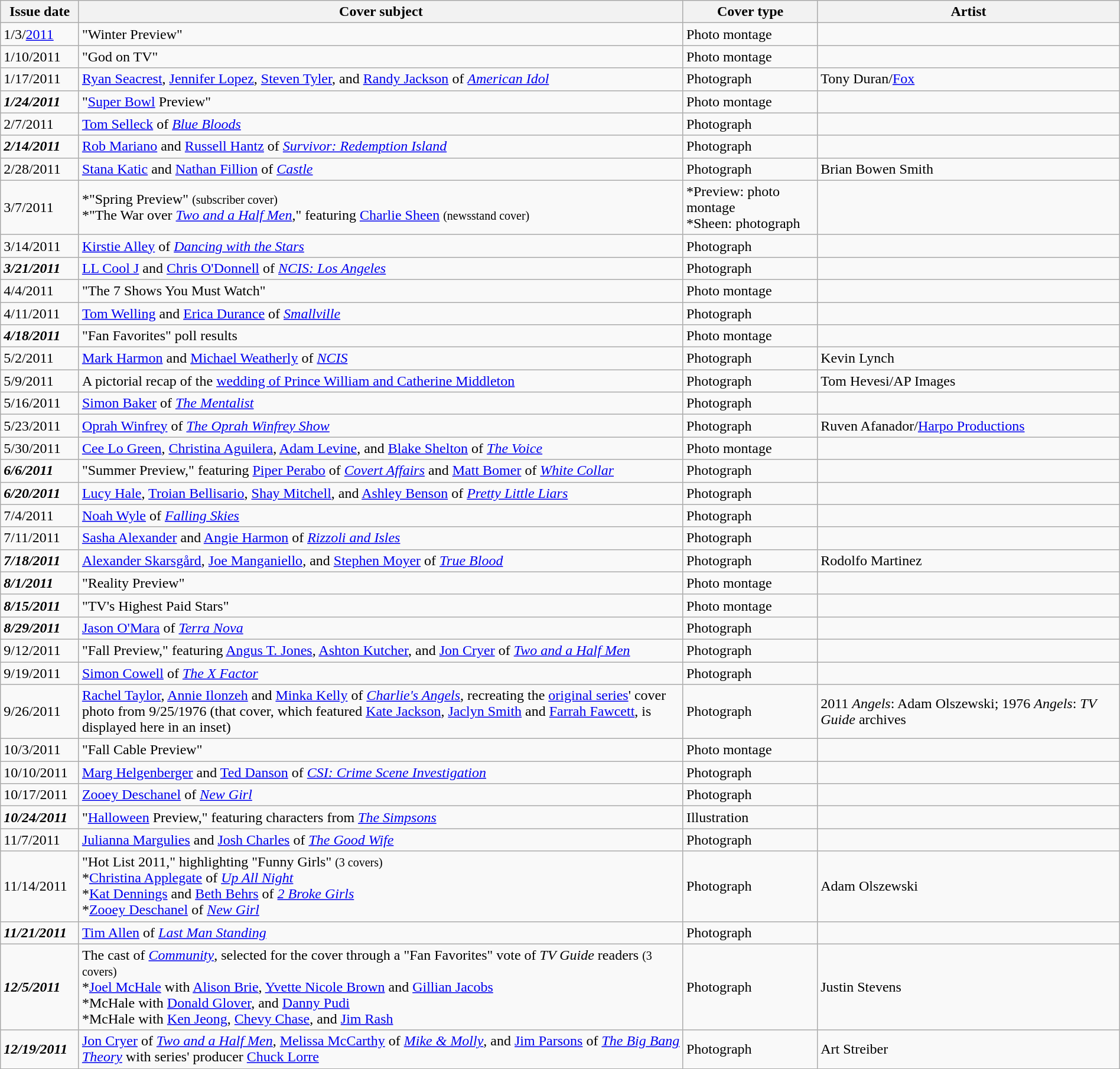<table class="wikitable sortable" width=100% style="font-size:100%;">
<tr>
<th width=7%>Issue date</th>
<th width=54%>Cover subject</th>
<th width=12%>Cover type</th>
<th width=27%>Artist</th>
</tr>
<tr>
<td>1/3/<a href='#'>2011</a></td>
<td>"Winter Preview"</td>
<td>Photo montage</td>
<td></td>
</tr>
<tr>
<td>1/10/2011</td>
<td>"God on TV"</td>
<td>Photo montage</td>
<td></td>
</tr>
<tr>
<td>1/17/2011</td>
<td><a href='#'>Ryan Seacrest</a>, <a href='#'>Jennifer Lopez</a>, <a href='#'>Steven Tyler</a>, and <a href='#'>Randy Jackson</a> of <em><a href='#'>American Idol</a></em></td>
<td>Photograph</td>
<td>Tony Duran/<a href='#'>Fox</a></td>
</tr>
<tr>
<td><strong><em>1/24/2011</em></strong></td>
<td>"<a href='#'>Super Bowl</a> Preview"</td>
<td>Photo montage</td>
<td></td>
</tr>
<tr>
<td>2/7/2011</td>
<td><a href='#'>Tom Selleck</a> of <em><a href='#'>Blue Bloods</a></em></td>
<td>Photograph</td>
<td></td>
</tr>
<tr>
<td><strong><em>2/14/2011</em></strong></td>
<td><a href='#'>Rob Mariano</a> and <a href='#'>Russell Hantz</a> of <em><a href='#'>Survivor: Redemption Island</a></em></td>
<td>Photograph</td>
<td></td>
</tr>
<tr>
<td>2/28/2011</td>
<td><a href='#'>Stana Katic</a> and <a href='#'>Nathan Fillion</a> of <em><a href='#'>Castle</a></em></td>
<td>Photograph</td>
<td>Brian Bowen Smith</td>
</tr>
<tr>
<td>3/7/2011</td>
<td>*"Spring Preview" <small>(subscriber cover)</small><br>*"The War over <em><a href='#'>Two and a Half Men</a></em>," featuring <a href='#'>Charlie Sheen</a> <small>(newsstand cover)</small></td>
<td>*Preview: photo montage<br>*Sheen: photograph</td>
<td></td>
</tr>
<tr>
<td>3/14/2011</td>
<td><a href='#'>Kirstie Alley</a> of <em><a href='#'>Dancing with the Stars</a></em></td>
<td>Photograph</td>
<td></td>
</tr>
<tr>
<td><strong><em>3/21/2011</em></strong></td>
<td><a href='#'>LL Cool J</a> and <a href='#'>Chris O'Donnell</a> of <em><a href='#'>NCIS: Los Angeles</a></em></td>
<td>Photograph</td>
<td></td>
</tr>
<tr>
<td>4/4/2011</td>
<td>"The 7 Shows You Must Watch"</td>
<td>Photo montage</td>
<td></td>
</tr>
<tr>
<td>4/11/2011</td>
<td><a href='#'>Tom Welling</a> and <a href='#'>Erica Durance</a> of <em><a href='#'>Smallville</a></em></td>
<td>Photograph</td>
<td></td>
</tr>
<tr>
<td><strong><em>4/18/2011</em></strong></td>
<td>"Fan Favorites" poll results</td>
<td>Photo montage</td>
<td></td>
</tr>
<tr>
<td>5/2/2011</td>
<td><a href='#'>Mark Harmon</a> and <a href='#'>Michael Weatherly</a> of <em><a href='#'>NCIS</a></em></td>
<td>Photograph</td>
<td>Kevin Lynch</td>
</tr>
<tr>
<td>5/9/2011</td>
<td>A pictorial recap of the <a href='#'>wedding of Prince William and Catherine Middleton</a></td>
<td>Photograph</td>
<td>Tom Hevesi/AP Images</td>
</tr>
<tr>
<td>5/16/2011</td>
<td><a href='#'>Simon Baker</a> of <em><a href='#'>The Mentalist</a></em></td>
<td>Photograph</td>
<td></td>
</tr>
<tr>
<td>5/23/2011</td>
<td><a href='#'>Oprah Winfrey</a> of <em><a href='#'>The Oprah Winfrey Show</a></em></td>
<td>Photograph</td>
<td>Ruven Afanador/<a href='#'>Harpo Productions</a></td>
</tr>
<tr>
<td>5/30/2011</td>
<td><a href='#'>Cee Lo Green</a>, <a href='#'>Christina Aguilera</a>, <a href='#'>Adam Levine</a>, and <a href='#'>Blake Shelton</a> of <em><a href='#'>The Voice</a></em></td>
<td>Photo montage</td>
<td></td>
</tr>
<tr>
<td><strong><em>6/6/2011</em></strong></td>
<td>"Summer Preview," featuring <a href='#'>Piper Perabo</a> of <em><a href='#'>Covert Affairs</a></em> and <a href='#'>Matt Bomer</a> of <em><a href='#'>White Collar</a></em></td>
<td>Photograph</td>
<td></td>
</tr>
<tr>
<td><strong><em>6/20/2011</em></strong></td>
<td><a href='#'>Lucy Hale</a>, <a href='#'>Troian Bellisario</a>, <a href='#'>Shay Mitchell</a>, and <a href='#'>Ashley Benson</a> of <em><a href='#'>Pretty Little Liars</a></em></td>
<td>Photograph</td>
<td></td>
</tr>
<tr>
<td>7/4/2011</td>
<td><a href='#'>Noah Wyle</a> of <em><a href='#'>Falling Skies</a></em></td>
<td>Photograph</td>
<td></td>
</tr>
<tr>
<td>7/11/2011</td>
<td><a href='#'>Sasha Alexander</a> and <a href='#'>Angie Harmon</a> of <em><a href='#'>Rizzoli and Isles</a></em></td>
<td>Photograph</td>
<td></td>
</tr>
<tr>
<td><strong><em>7/18/2011</em></strong></td>
<td><a href='#'>Alexander Skarsgård</a>, <a href='#'>Joe Manganiello</a>, and <a href='#'>Stephen Moyer</a> of <em><a href='#'>True Blood</a></em></td>
<td>Photograph</td>
<td>Rodolfo Martinez</td>
</tr>
<tr>
<td><strong><em>8/1/2011</em></strong></td>
<td>"Reality Preview"</td>
<td>Photo montage</td>
<td></td>
</tr>
<tr>
<td><strong><em>8/15/2011</em></strong></td>
<td>"TV's Highest Paid Stars"</td>
<td>Photo montage</td>
<td></td>
</tr>
<tr>
<td><strong><em>8/29/2011</em></strong></td>
<td><a href='#'>Jason O'Mara</a> of <em><a href='#'>Terra Nova</a></em></td>
<td>Photograph</td>
<td></td>
</tr>
<tr>
<td>9/12/2011</td>
<td>"Fall Preview," featuring <a href='#'>Angus T. Jones</a>, <a href='#'>Ashton Kutcher</a>, and <a href='#'>Jon Cryer</a> of <em><a href='#'>Two and a Half Men</a></em></td>
<td>Photograph</td>
<td></td>
</tr>
<tr>
<td>9/19/2011</td>
<td><a href='#'>Simon Cowell</a> of <em><a href='#'>The X Factor</a></em></td>
<td>Photograph</td>
<td></td>
</tr>
<tr>
<td>9/26/2011</td>
<td><a href='#'>Rachel Taylor</a>, <a href='#'>Annie Ilonzeh</a> and <a href='#'>Minka Kelly</a> of <em><a href='#'>Charlie's Angels</a></em>, recreating the <a href='#'>original series</a>' cover photo from 9/25/1976 (that cover, which featured <a href='#'>Kate Jackson</a>, <a href='#'>Jaclyn Smith</a> and <a href='#'>Farrah Fawcett</a>, is displayed here in an inset)</td>
<td>Photograph</td>
<td>2011 <em>Angels</em>: Adam Olszewski; 1976 <em>Angels</em>: <em>TV Guide</em> archives</td>
</tr>
<tr>
<td>10/3/2011</td>
<td>"Fall Cable Preview"</td>
<td>Photo montage</td>
<td></td>
</tr>
<tr>
<td>10/10/2011</td>
<td><a href='#'>Marg Helgenberger</a> and <a href='#'>Ted Danson</a> of <em><a href='#'>CSI: Crime Scene Investigation</a></em></td>
<td>Photograph</td>
<td></td>
</tr>
<tr>
<td>10/17/2011</td>
<td><a href='#'>Zooey Deschanel</a> of <em><a href='#'>New Girl</a></em></td>
<td>Photograph</td>
<td></td>
</tr>
<tr>
<td><strong><em>10/24/2011</em></strong></td>
<td>"<a href='#'>Halloween</a> Preview," featuring characters from <em><a href='#'>The Simpsons</a></em></td>
<td>Illustration</td>
<td></td>
</tr>
<tr>
<td>11/7/2011</td>
<td><a href='#'>Julianna Margulies</a> and <a href='#'>Josh Charles</a> of <em><a href='#'>The Good Wife</a></em></td>
<td>Photograph</td>
<td></td>
</tr>
<tr>
<td>11/14/2011</td>
<td>"Hot List 2011," highlighting "Funny Girls" <small>(3 covers)</small><br>*<a href='#'>Christina Applegate</a> of <em><a href='#'>Up All Night</a></em><br>*<a href='#'>Kat Dennings</a> and <a href='#'>Beth Behrs</a> of <em><a href='#'>2 Broke Girls</a></em><br>*<a href='#'>Zooey Deschanel</a> of <em><a href='#'>New Girl</a></em></td>
<td>Photograph</td>
<td>Adam Olszewski</td>
</tr>
<tr>
<td><strong><em>11/21/2011</em></strong></td>
<td><a href='#'>Tim Allen</a> of <em><a href='#'>Last Man Standing</a></em></td>
<td>Photograph</td>
<td></td>
</tr>
<tr>
<td><strong><em>12/5/2011</em></strong></td>
<td>The cast of <em><a href='#'>Community</a></em>, selected for the cover through a "Fan Favorites" vote of <em>TV Guide</em> readers <small>(3 covers)</small><br>*<a href='#'>Joel McHale</a> with <a href='#'>Alison Brie</a>, <a href='#'>Yvette Nicole Brown</a> and <a href='#'>Gillian Jacobs</a><br>*McHale with <a href='#'>Donald Glover</a>, and <a href='#'>Danny Pudi</a><br>*McHale with <a href='#'>Ken Jeong</a>, <a href='#'>Chevy Chase</a>, and <a href='#'>Jim Rash</a></td>
<td>Photograph</td>
<td>Justin Stevens</td>
</tr>
<tr>
<td><strong><em>12/19/2011</em></strong></td>
<td><a href='#'>Jon Cryer</a> of <em><a href='#'>Two and a Half Men</a></em>, <a href='#'>Melissa McCarthy</a> of <em><a href='#'>Mike & Molly</a></em>, and <a href='#'>Jim Parsons</a> of <em><a href='#'>The Big Bang Theory</a></em> with series' producer <a href='#'>Chuck Lorre</a></td>
<td>Photograph</td>
<td>Art Streiber</td>
</tr>
</table>
